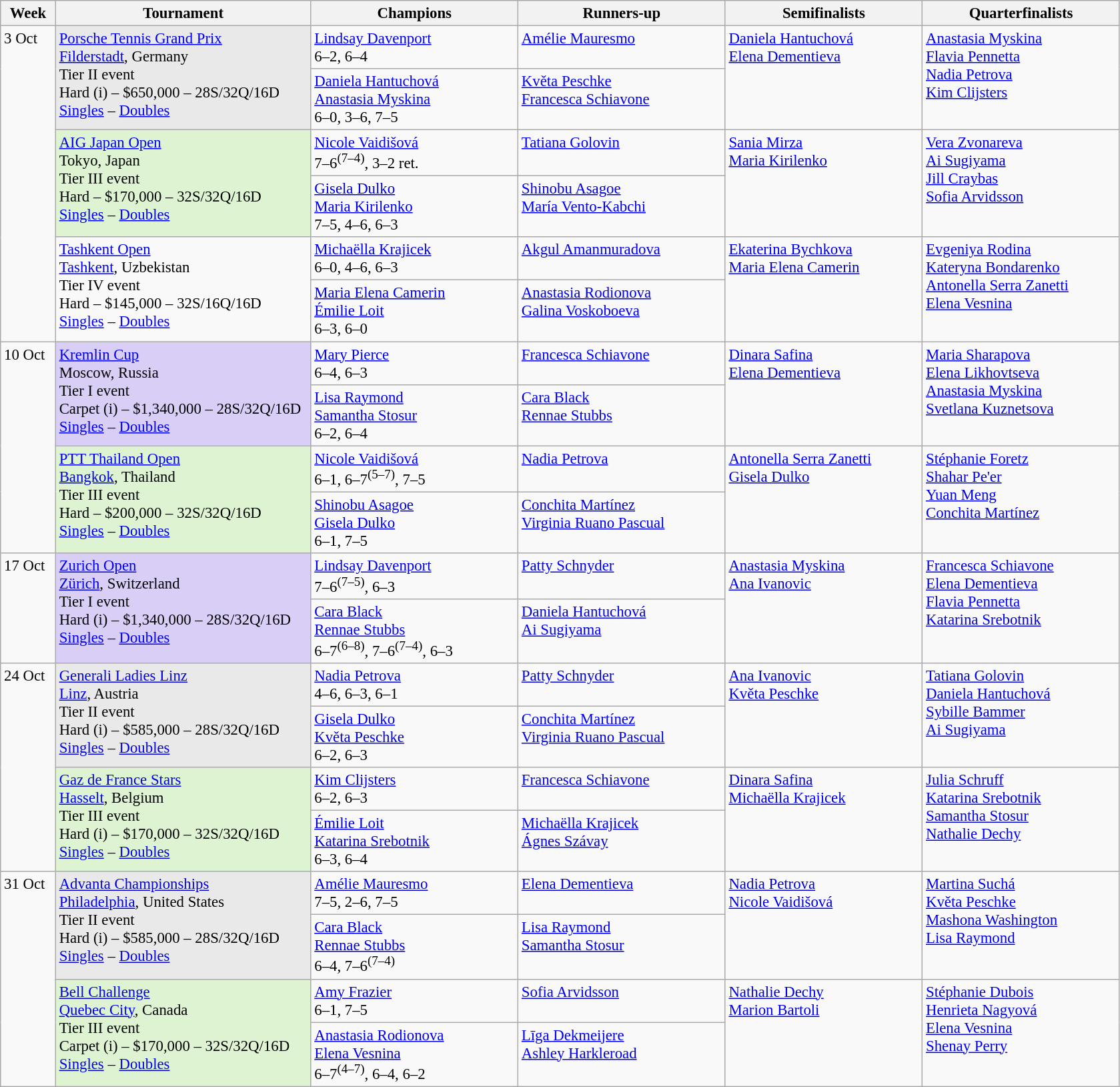<table class=wikitable style=font-size:95%>
<tr>
<th style="width:48px;">Week</th>
<th style="width:248px;">Tournament</th>
<th style="width:200px;">Champions</th>
<th style="width:200px;">Runners-up</th>
<th style="width:190px;">Semifinalists</th>
<th style="width:190px;">Quarterfinalists</th>
</tr>
<tr valign="top">
<td rowspan=6>3 Oct</td>
<td rowspan=2 bgcolor="#E9E9E9"><a href='#'>Porsche Tennis Grand Prix</a><br> <a href='#'>Filderstadt</a>, Germany <br>Tier II event<br>Hard (i) – $650,000 – 28S/32Q/16D<br><a href='#'>Singles</a> – <a href='#'>Doubles</a></td>
<td> <a href='#'>Lindsay Davenport</a> <br> 6–2, 6–4</td>
<td> <a href='#'>Amélie Mauresmo</a></td>
<td rowspan=2> <a href='#'>Daniela Hantuchová</a><br> <a href='#'>Elena Dementieva</a></td>
<td rowspan=2> <a href='#'>Anastasia Myskina</a>  <br>  <a href='#'>Flavia Pennetta</a> <br> <a href='#'>Nadia Petrova</a><br>  <a href='#'>Kim Clijsters</a></td>
</tr>
<tr valign="top">
<td> <a href='#'>Daniela Hantuchová</a> <br>  <a href='#'>Anastasia Myskina</a><br>6–0, 3–6, 7–5</td>
<td> <a href='#'>Květa Peschke</a> <br>  <a href='#'>Francesca Schiavone</a></td>
</tr>
<tr valign="top">
<td rowspan=2 bgcolor="#DDF3D1"><a href='#'>AIG Japan Open</a><br> Tokyo, Japan <br>Tier III event<br>Hard – $170,000 – 32S/32Q/16D<br> <a href='#'>Singles</a> – <a href='#'>Doubles</a></td>
<td> <a href='#'>Nicole Vaidišová</a> <br> 7–6<sup>(7–4)</sup>, 3–2 ret.</td>
<td> <a href='#'>Tatiana Golovin</a></td>
<td rowspan=2> <a href='#'>Sania Mirza</a><br> <a href='#'>Maria Kirilenko</a></td>
<td rowspan=2> <a href='#'>Vera Zvonareva</a>  <br>  <a href='#'>Ai Sugiyama</a> <br> <a href='#'>Jill Craybas</a><br>  <a href='#'>Sofia Arvidsson</a></td>
</tr>
<tr valign="top">
<td> <a href='#'>Gisela Dulko</a> <br>  <a href='#'>Maria Kirilenko</a><br>7–5, 4–6, 6–3</td>
<td> <a href='#'>Shinobu Asagoe</a> <br>  <a href='#'>María Vento-Kabchi</a></td>
</tr>
<tr valign="top">
<td rowspan=2><a href='#'>Tashkent Open</a><br> <a href='#'>Tashkent</a>, Uzbekistan <br>Tier IV event<br>Hard – $145,000 – 32S/16Q/16D<br> <a href='#'>Singles</a> – <a href='#'>Doubles</a></td>
<td> <a href='#'>Michaëlla Krajicek</a> <br> 6–0, 4–6, 6–3</td>
<td> <a href='#'>Akgul Amanmuradova</a></td>
<td rowspan=2> <a href='#'>Ekaterina Bychkova</a><br> <a href='#'>Maria Elena Camerin</a></td>
<td rowspan=2> <a href='#'>Evgeniya Rodina</a>  <br>  <a href='#'>Kateryna Bondarenko</a> <br> <a href='#'>Antonella Serra Zanetti</a><br>  <a href='#'>Elena Vesnina</a></td>
</tr>
<tr valign="top">
<td> <a href='#'>Maria Elena Camerin</a> <br>  <a href='#'>Émilie Loit</a><br>6–3, 6–0</td>
<td> <a href='#'>Anastasia Rodionova</a> <br>  <a href='#'>Galina Voskoboeva</a></td>
</tr>
<tr valign="top">
<td rowspan=4>10 Oct</td>
<td rowspan=2 bgcolor="#d8cef6"><a href='#'>Kremlin Cup</a><br> Moscow, Russia <br>Tier I event<br>Carpet (i) – $1,340,000 – 28S/32Q/16D<br> <a href='#'>Singles</a> – <a href='#'>Doubles</a></td>
<td> <a href='#'>Mary Pierce</a> <br> 6–4, 6–3</td>
<td> <a href='#'>Francesca Schiavone</a></td>
<td rowspan=2> <a href='#'>Dinara Safina</a><br> <a href='#'>Elena Dementieva</a></td>
<td rowspan=2> <a href='#'>Maria Sharapova</a>  <br>  <a href='#'>Elena Likhovtseva</a> <br> <a href='#'>Anastasia Myskina</a><br>  <a href='#'>Svetlana Kuznetsova</a></td>
</tr>
<tr valign="top">
<td> <a href='#'>Lisa Raymond</a> <br>  <a href='#'>Samantha Stosur</a><br>6–2, 6–4</td>
<td> <a href='#'>Cara Black</a> <br>  <a href='#'>Rennae Stubbs</a></td>
</tr>
<tr valign="top">
<td rowspan=2 bgcolor="#DDF3D1"><a href='#'>PTT Thailand Open</a><br> <a href='#'>Bangkok</a>, Thailand <br>Tier III event<br>Hard – $200,000 – 32S/32Q/16D<br> <a href='#'>Singles</a> – <a href='#'>Doubles</a></td>
<td> <a href='#'>Nicole Vaidišová</a> <br> 6–1, 6–7<sup>(5–7)</sup>, 7–5</td>
<td> <a href='#'>Nadia Petrova</a></td>
<td rowspan=2> <a href='#'>Antonella Serra Zanetti</a><br> <a href='#'>Gisela Dulko</a></td>
<td rowspan=2> <a href='#'>Stéphanie Foretz</a>  <br>  <a href='#'>Shahar Pe'er</a> <br> <a href='#'>Yuan Meng</a><br>  <a href='#'>Conchita Martínez</a></td>
</tr>
<tr valign="top">
<td> <a href='#'>Shinobu Asagoe</a> <br>  <a href='#'>Gisela Dulko</a><br>6–1, 7–5</td>
<td> <a href='#'>Conchita Martínez</a> <br>  <a href='#'>Virginia Ruano Pascual</a></td>
</tr>
<tr valign="top">
<td rowspan=2>17 Oct</td>
<td rowspan=2 bgcolor="#d8cef6"><a href='#'>Zurich Open</a><br> <a href='#'>Zürich</a>, Switzerland <br>Tier I event<br>Hard (i) – $1,340,000 – 28S/32Q/16D<br><a href='#'>Singles</a> – <a href='#'>Doubles</a></td>
<td> <a href='#'>Lindsay Davenport</a> <br> 7–6<sup>(7–5)</sup>, 6–3</td>
<td> <a href='#'>Patty Schnyder</a></td>
<td rowspan=2> <a href='#'>Anastasia Myskina</a><br> <a href='#'>Ana Ivanovic</a></td>
<td rowspan=2> <a href='#'>Francesca Schiavone</a>  <br>  <a href='#'>Elena Dementieva</a> <br> <a href='#'>Flavia Pennetta</a><br>  <a href='#'>Katarina Srebotnik</a></td>
</tr>
<tr valign="top">
<td> <a href='#'>Cara Black</a> <br>  <a href='#'>Rennae Stubbs</a><br>6–7<sup>(6–8)</sup>, 7–6<sup>(7–4)</sup>, 6–3</td>
<td> <a href='#'>Daniela Hantuchová</a> <br>  <a href='#'>Ai Sugiyama</a></td>
</tr>
<tr valign="top">
<td rowspan=4>24 Oct</td>
<td rowspan=2 bgcolor="#E9E9E9"><a href='#'>Generali Ladies Linz</a><br> <a href='#'>Linz</a>, Austria <br>Tier II event<br>Hard (i) – $585,000 – 28S/32Q/16D<br><a href='#'>Singles</a> – <a href='#'>Doubles</a></td>
<td> <a href='#'>Nadia Petrova</a> <br> 4–6, 6–3, 6–1</td>
<td> <a href='#'>Patty Schnyder</a></td>
<td rowspan=2> <a href='#'>Ana Ivanovic</a><br> <a href='#'>Květa Peschke</a></td>
<td rowspan=2> <a href='#'>Tatiana Golovin</a>  <br>  <a href='#'>Daniela Hantuchová</a> <br> <a href='#'>Sybille Bammer</a><br>  <a href='#'>Ai Sugiyama</a></td>
</tr>
<tr valign="top">
<td> <a href='#'>Gisela Dulko</a> <br>  <a href='#'>Květa Peschke</a><br>6–2, 6–3</td>
<td> <a href='#'>Conchita Martínez</a> <br>  <a href='#'>Virginia Ruano Pascual</a></td>
</tr>
<tr valign="top">
<td rowspan=2 bgcolor="#DDF3D1"><a href='#'>Gaz de France Stars</a><br> <a href='#'>Hasselt</a>, Belgium <br>Tier III event<br>Hard (i) – $170,000 – 32S/32Q/16D<br><a href='#'>Singles</a> – <a href='#'>Doubles</a></td>
<td> <a href='#'>Kim Clijsters</a> <br> 6–2, 6–3</td>
<td> <a href='#'>Francesca Schiavone</a></td>
<td rowspan=2> <a href='#'>Dinara Safina</a><br> <a href='#'>Michaëlla Krajicek</a></td>
<td rowspan=2> <a href='#'>Julia Schruff</a>  <br>  <a href='#'>Katarina Srebotnik</a> <br> <a href='#'>Samantha Stosur</a><br>  <a href='#'>Nathalie Dechy</a></td>
</tr>
<tr valign="top">
<td> <a href='#'>Émilie Loit</a> <br>  <a href='#'>Katarina Srebotnik</a><br>6–3, 6–4</td>
<td> <a href='#'>Michaëlla Krajicek</a> <br>  <a href='#'>Ágnes Szávay</a></td>
</tr>
<tr valign="top">
<td rowspan=4>31 Oct</td>
<td rowspan=2 bgcolor="#E9E9E9"><a href='#'>Advanta Championships</a><br> <a href='#'>Philadelphia</a>, United States <br>Tier II event<br>Hard (i) – $585,000 – 28S/32Q/16D<br><a href='#'>Singles</a> – <a href='#'>Doubles</a></td>
<td> <a href='#'>Amélie Mauresmo</a> <br> 7–5, 2–6, 7–5</td>
<td> <a href='#'>Elena Dementieva</a></td>
<td rowspan=2> <a href='#'>Nadia Petrova</a><br> <a href='#'>Nicole Vaidišová</a></td>
<td rowspan=2> <a href='#'>Martina Suchá</a>  <br>  <a href='#'>Květa Peschke</a> <br> <a href='#'>Mashona Washington</a><br>  <a href='#'>Lisa Raymond</a></td>
</tr>
<tr valign="top">
<td> <a href='#'>Cara Black</a> <br>  <a href='#'>Rennae Stubbs</a><br>6–4, 7–6<sup>(7–4)</sup></td>
<td> <a href='#'>Lisa Raymond</a> <br>  <a href='#'>Samantha Stosur</a></td>
</tr>
<tr valign="top">
<td rowspan=2 bgcolor="#DDF3D1"><a href='#'>Bell Challenge</a><br> <a href='#'>Quebec City</a>, Canada <br>Tier III event<br>Carpet (i) – $170,000 – 32S/32Q/16D<br><a href='#'>Singles</a> – <a href='#'>Doubles</a></td>
<td> <a href='#'>Amy Frazier</a> <br> 6–1, 7–5</td>
<td> <a href='#'>Sofia Arvidsson</a></td>
<td rowspan=2> <a href='#'>Nathalie Dechy</a><br> <a href='#'>Marion Bartoli</a></td>
<td rowspan=2> <a href='#'>Stéphanie Dubois</a>  <br>  <a href='#'>Henrieta Nagyová</a> <br> <a href='#'>Elena Vesnina</a><br>  <a href='#'>Shenay Perry</a></td>
</tr>
<tr valign="top">
<td> <a href='#'>Anastasia Rodionova</a> <br>  <a href='#'>Elena Vesnina</a><br>6–7<sup>(4–7)</sup>, 6–4, 6–2</td>
<td> <a href='#'>Līga Dekmeijere</a> <br>  <a href='#'>Ashley Harkleroad</a></td>
</tr>
</table>
